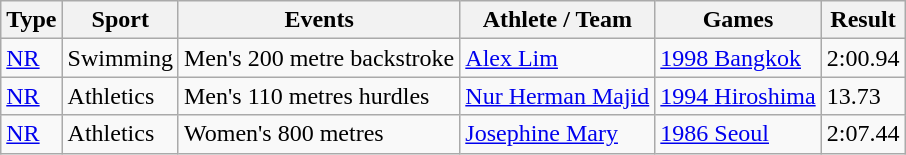<table class="wikitable">
<tr>
<th>Type</th>
<th>Sport</th>
<th>Events</th>
<th>Athlete / Team</th>
<th>Games</th>
<th>Result</th>
</tr>
<tr>
<td><a href='#'>NR</a></td>
<td>Swimming</td>
<td>Men's 200 metre backstroke</td>
<td><a href='#'>Alex Lim</a></td>
<td><a href='#'>1998 Bangkok</a></td>
<td>2:00.94</td>
</tr>
<tr>
<td><a href='#'>NR</a></td>
<td>Athletics</td>
<td>Men's 110 metres hurdles</td>
<td><a href='#'>Nur Herman Majid</a></td>
<td><a href='#'>1994 Hiroshima</a></td>
<td>13.73</td>
</tr>
<tr>
<td><a href='#'>NR</a></td>
<td>Athletics</td>
<td>Women's 800 metres</td>
<td><a href='#'>Josephine Mary</a></td>
<td><a href='#'>1986 Seoul</a></td>
<td>2:07.44</td>
</tr>
</table>
